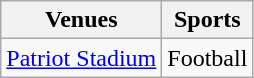<table class="wikitable">
<tr>
<th>Venues</th>
<th>Sports</th>
</tr>
<tr>
<td><a href='#'>Patriot Stadium</a></td>
<td>Football</td>
</tr>
</table>
